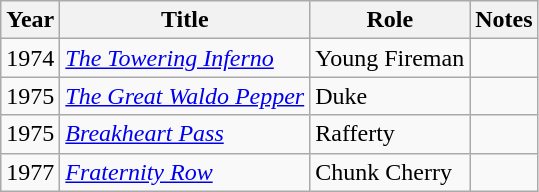<table class="wikitable">
<tr>
<th>Year</th>
<th>Title</th>
<th>Role</th>
<th>Notes</th>
</tr>
<tr>
<td>1974</td>
<td><em><a href='#'>The Towering Inferno</a></em></td>
<td>Young Fireman</td>
<td></td>
</tr>
<tr>
<td>1975</td>
<td><em><a href='#'>The Great Waldo Pepper</a></em></td>
<td>Duke</td>
<td></td>
</tr>
<tr>
<td>1975</td>
<td><em><a href='#'>Breakheart Pass</a></em></td>
<td>Rafferty</td>
<td></td>
</tr>
<tr>
<td>1977</td>
<td><em><a href='#'>Fraternity Row</a></em></td>
<td>Chunk Cherry</td>
<td></td>
</tr>
</table>
